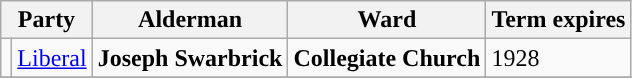<table class="wikitable">
<tr>
<th colspan="2">Party</th>
<th>Alderman</th>
<th>Ward</th>
<th>Term expires</th>
</tr>
<tr>
<td style="background-color:"></td>
<td><a href='#'>Liberal</a></td>
<td><strong>Joseph Swarbrick</strong></td>
<td><strong>Collegiate Church</strong></td>
<td>1928</td>
</tr>
<tr>
</tr>
</table>
